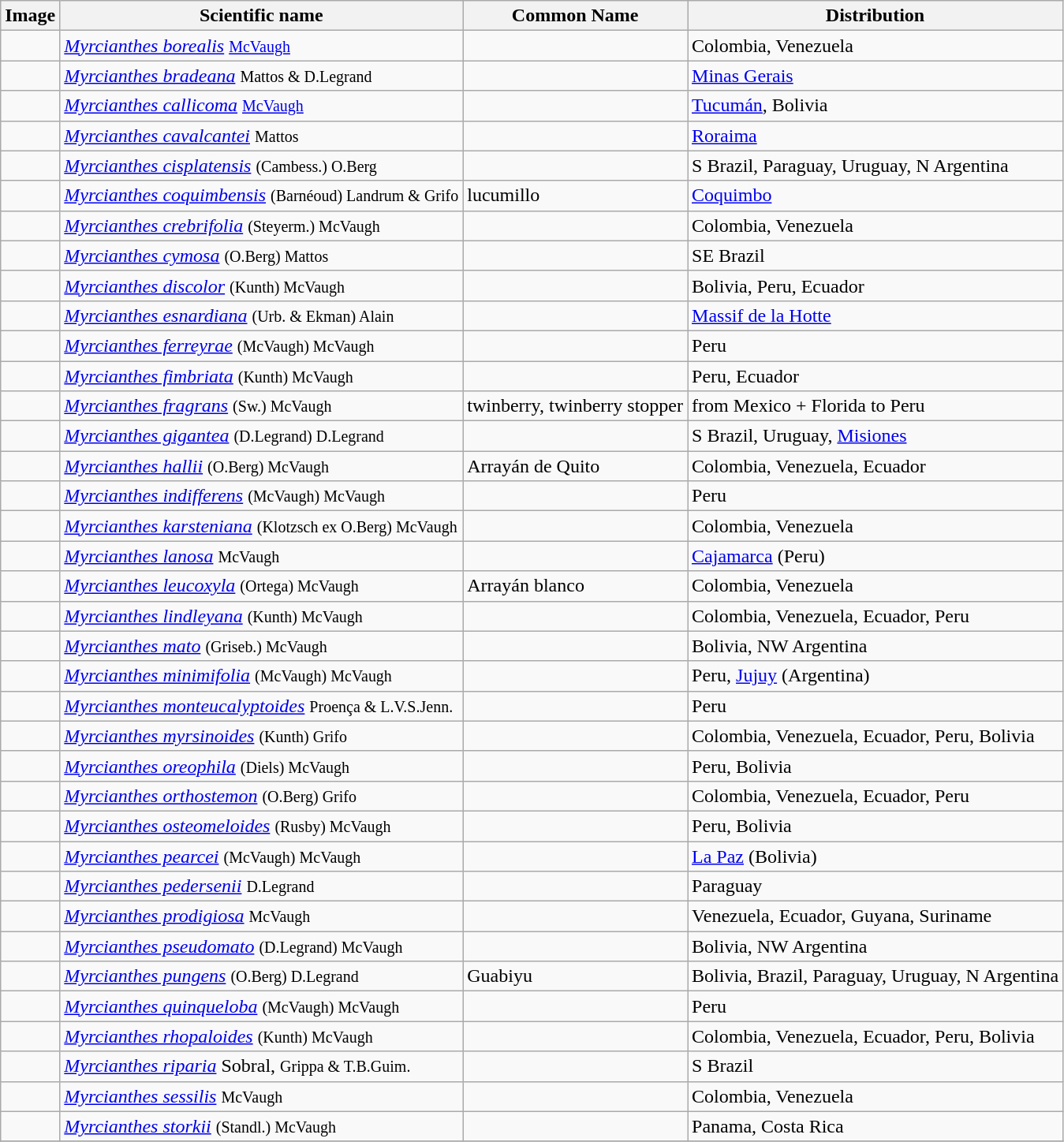<table class="wikitable">
<tr>
<th>Image</th>
<th>Scientific name</th>
<th>Common Name</th>
<th>Distribution</th>
</tr>
<tr>
<td></td>
<td><em><a href='#'>Myrcianthes borealis</a></em> <small><a href='#'>McVaugh</a></small></td>
<td></td>
<td>Colombia, Venezuela</td>
</tr>
<tr>
<td></td>
<td><em><a href='#'>Myrcianthes bradeana</a></em> <small>Mattos & D.Legrand</small></td>
<td></td>
<td><a href='#'>Minas Gerais</a></td>
</tr>
<tr>
<td></td>
<td><em><a href='#'>Myrcianthes callicoma</a></em> <small><a href='#'>McVaugh</a></small></td>
<td></td>
<td><a href='#'>Tucumán</a>, Bolivia</td>
</tr>
<tr>
<td></td>
<td><em><a href='#'>Myrcianthes cavalcantei</a></em> <small>Mattos</small></td>
<td></td>
<td><a href='#'>Roraima</a></td>
</tr>
<tr>
<td></td>
<td><em><a href='#'>Myrcianthes cisplatensis</a></em> <small>(Cambess.) O.Berg</small></td>
<td></td>
<td>S Brazil, Paraguay, Uruguay, N Argentina</td>
</tr>
<tr>
<td></td>
<td><em><a href='#'>Myrcianthes coquimbensis</a></em> <small>(Barnéoud) Landrum & Grifo</small></td>
<td>lucumillo</td>
<td><a href='#'>Coquimbo</a></td>
</tr>
<tr>
<td></td>
<td><em><a href='#'>Myrcianthes crebrifolia</a></em> <small>(Steyerm.) McVaugh</small></td>
<td></td>
<td>Colombia, Venezuela</td>
</tr>
<tr>
<td></td>
<td><em><a href='#'>Myrcianthes cymosa</a></em> <small>(O.Berg) Mattos</small></td>
<td></td>
<td>SE Brazil</td>
</tr>
<tr>
<td></td>
<td><em><a href='#'>Myrcianthes discolor</a></em> <small>(Kunth) McVaugh</small></td>
<td></td>
<td>Bolivia, Peru, Ecuador</td>
</tr>
<tr>
<td></td>
<td><em><a href='#'>Myrcianthes esnardiana</a></em> <small>(Urb. & Ekman) Alain</small></td>
<td></td>
<td><a href='#'>Massif de la Hotte</a></td>
</tr>
<tr>
<td></td>
<td><em><a href='#'>Myrcianthes ferreyrae</a></em> <small>(McVaugh) McVaugh</small></td>
<td></td>
<td>Peru</td>
</tr>
<tr>
<td></td>
<td><em><a href='#'>Myrcianthes fimbriata</a></em> <small>(Kunth) McVaugh</small></td>
<td></td>
<td>Peru, Ecuador</td>
</tr>
<tr>
<td></td>
<td><em><a href='#'>Myrcianthes fragrans</a></em> <small>(Sw.) McVaugh</small></td>
<td>twinberry, twinberry stopper</td>
<td>from Mexico + Florida to Peru</td>
</tr>
<tr>
<td></td>
<td><em><a href='#'>Myrcianthes gigantea</a></em> <small>(D.Legrand) D.Legrand</small></td>
<td></td>
<td>S Brazil, Uruguay, <a href='#'>Misiones</a></td>
</tr>
<tr>
<td></td>
<td><em><a href='#'>Myrcianthes hallii</a></em> <small>(O.Berg) McVaugh</small></td>
<td>Arrayán de Quito</td>
<td>Colombia, Venezuela, Ecuador</td>
</tr>
<tr>
<td></td>
<td><em><a href='#'>Myrcianthes indifferens</a></em> <small>(McVaugh) McVaugh</small></td>
<td></td>
<td>Peru</td>
</tr>
<tr>
<td></td>
<td><em><a href='#'>Myrcianthes karsteniana</a></em> <small>(Klotzsch ex O.Berg) McVaugh</small></td>
<td></td>
<td>Colombia, Venezuela</td>
</tr>
<tr>
<td></td>
<td><em><a href='#'>Myrcianthes lanosa</a></em> <small>McVaugh</small></td>
<td></td>
<td><a href='#'>Cajamarca</a> (Peru)</td>
</tr>
<tr>
<td></td>
<td><em><a href='#'>Myrcianthes leucoxyla</a></em> <small>(Ortega) McVaugh</small></td>
<td>Arrayán blanco</td>
<td>Colombia, Venezuela</td>
</tr>
<tr>
<td></td>
<td><em><a href='#'>Myrcianthes lindleyana</a></em> <small>(Kunth) McVaugh</small></td>
<td></td>
<td>Colombia, Venezuela, Ecuador, Peru</td>
</tr>
<tr>
<td></td>
<td><em><a href='#'>Myrcianthes mato</a></em> <small>(Griseb.) McVaugh</small></td>
<td></td>
<td>Bolivia, NW Argentina</td>
</tr>
<tr>
<td></td>
<td><em><a href='#'>Myrcianthes minimifolia</a></em>  <small>(McVaugh) McVaugh</small></td>
<td></td>
<td>Peru, <a href='#'>Jujuy</a> (Argentina)</td>
</tr>
<tr>
<td></td>
<td><em><a href='#'>Myrcianthes monteucalyptoides</a></em> <small>Proença & L.V.S.Jenn.</small></td>
<td></td>
<td>Peru</td>
</tr>
<tr>
<td></td>
<td><em><a href='#'>Myrcianthes myrsinoides</a></em> <small>(Kunth) Grifo</small></td>
<td></td>
<td>Colombia, Venezuela, Ecuador, Peru, Bolivia</td>
</tr>
<tr>
<td></td>
<td><em><a href='#'>Myrcianthes oreophila</a></em> <small>(Diels) McVaugh</small></td>
<td></td>
<td>Peru, Bolivia</td>
</tr>
<tr>
<td></td>
<td><em><a href='#'>Myrcianthes orthostemon</a></em> <small>(O.Berg) Grifo</small></td>
<td></td>
<td>Colombia, Venezuela, Ecuador, Peru</td>
</tr>
<tr>
<td></td>
<td><em><a href='#'>Myrcianthes osteomeloides</a></em> <small>(Rusby) McVaugh</small></td>
<td></td>
<td>Peru, Bolivia</td>
</tr>
<tr>
<td></td>
<td><em><a href='#'>Myrcianthes pearcei</a></em> <small>(McVaugh) McVaugh</small></td>
<td></td>
<td><a href='#'>La Paz</a> (Bolivia)</td>
</tr>
<tr>
<td></td>
<td><em><a href='#'>Myrcianthes pedersenii</a></em> <small>D.Legrand</small></td>
<td></td>
<td>Paraguay</td>
</tr>
<tr>
<td></td>
<td><em><a href='#'>Myrcianthes prodigiosa</a></em> <small>McVaugh</small></td>
<td></td>
<td>Venezuela, Ecuador, Guyana, Suriname</td>
</tr>
<tr>
<td></td>
<td><em><a href='#'>Myrcianthes pseudomato</a></em> <small>(D.Legrand) McVaugh</small></td>
<td></td>
<td>Bolivia, NW Argentina</td>
</tr>
<tr>
<td></td>
<td><em><a href='#'>Myrcianthes pungens</a></em> <small>(O.Berg) D.Legrand</small></td>
<td>Guabiyu</td>
<td>Bolivia, Brazil, Paraguay, Uruguay, N Argentina</td>
</tr>
<tr>
<td></td>
<td><em><a href='#'>Myrcianthes quinqueloba</a></em> <small>(McVaugh) McVaugh</small></td>
<td></td>
<td>Peru</td>
</tr>
<tr>
<td></td>
<td><em><a href='#'>Myrcianthes rhopaloides</a></em> <small>(Kunth) McVaugh</small></td>
<td></td>
<td>Colombia, Venezuela, Ecuador, Peru, Bolivia</td>
</tr>
<tr>
<td></td>
<td><em><a href='#'>Myrcianthes riparia</a></em> Sobral, <small>Grippa & T.B.Guim.</small></td>
<td></td>
<td>S Brazil</td>
</tr>
<tr>
<td></td>
<td><em><a href='#'>Myrcianthes sessilis</a></em> <small>McVaugh</small></td>
<td></td>
<td>Colombia, Venezuela</td>
</tr>
<tr>
<td></td>
<td><em><a href='#'>Myrcianthes storkii</a></em> <small>(Standl.) McVaugh</small></td>
<td></td>
<td>Panama, Costa Rica</td>
</tr>
<tr>
</tr>
</table>
